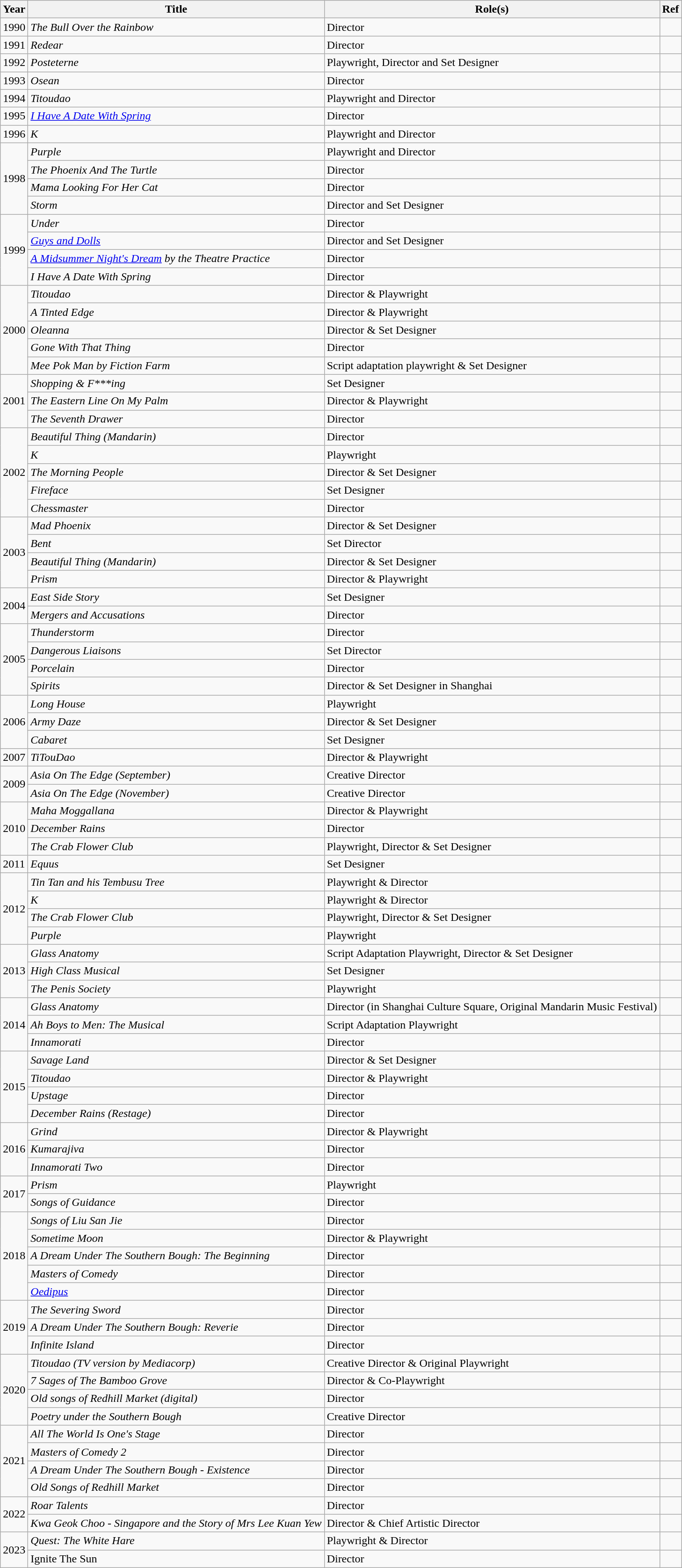<table class="wikitable">
<tr>
<th>Year</th>
<th>Title</th>
<th>Role(s)</th>
<th>Ref</th>
</tr>
<tr>
<td>1990</td>
<td><em>The Bull Over the Rainbow</em></td>
<td>Director</td>
<td></td>
</tr>
<tr>
<td>1991</td>
<td><em>Redear</em></td>
<td>Director</td>
<td></td>
</tr>
<tr>
<td>1992</td>
<td><em>Posteterne</em></td>
<td>Playwright, Director and Set Designer</td>
<td></td>
</tr>
<tr>
<td>1993</td>
<td><em>Osean</em></td>
<td>Director</td>
<td></td>
</tr>
<tr>
<td>1994</td>
<td><em>Titoudao</em></td>
<td>Playwright and Director</td>
<td></td>
</tr>
<tr>
<td>1995</td>
<td><em><a href='#'>I Have A Date With Spring</a></em></td>
<td>Director</td>
<td></td>
</tr>
<tr>
<td>1996</td>
<td><em>K</em></td>
<td>Playwright and Director</td>
<td></td>
</tr>
<tr>
<td rowspan="4">1998</td>
<td><em>Purple</em></td>
<td>Playwright and Director</td>
<td></td>
</tr>
<tr>
<td><em>The Phoenix And The Turtle</em></td>
<td>Director</td>
<td></td>
</tr>
<tr>
<td><em>Mama Looking For Her Cat</em></td>
<td>Director</td>
<td></td>
</tr>
<tr>
<td><em>Storm</em></td>
<td>Director and Set Designer</td>
<td></td>
</tr>
<tr>
<td rowspan="4">1999</td>
<td><em>Under</em></td>
<td>Director</td>
<td></td>
</tr>
<tr>
<td><em><a href='#'>Guys and Dolls</a></em></td>
<td>Director and Set Designer</td>
<td></td>
</tr>
<tr>
<td><em><a href='#'>A Midsummer Night's Dream</a> by the Theatre Practice</em></td>
<td>Director</td>
<td></td>
</tr>
<tr>
<td><em>I Have A Date With Spring</em></td>
<td>Director</td>
<td></td>
</tr>
<tr>
<td rowspan="5">2000</td>
<td><em>Titoudao</em></td>
<td>Director & Playwright</td>
<td></td>
</tr>
<tr>
<td><em>A Tinted Edge</em></td>
<td>Director & Playwright</td>
<td></td>
</tr>
<tr>
<td><em>Oleanna</em></td>
<td>Director & Set Designer</td>
<td></td>
</tr>
<tr>
<td><em>Gone With That Thing</em></td>
<td>Director</td>
<td></td>
</tr>
<tr>
<td><em>Mee Pok Man by Fiction Farm</em></td>
<td>Script adaptation playwright & Set Designer</td>
<td></td>
</tr>
<tr>
<td rowspan="3">2001</td>
<td><em>Shopping & F***ing</em></td>
<td>Set Designer</td>
<td></td>
</tr>
<tr>
<td><em>The Eastern Line On My Palm</em></td>
<td>Director & Playwright</td>
<td></td>
</tr>
<tr>
<td><em>The Seventh Drawer</em></td>
<td>Director</td>
<td></td>
</tr>
<tr>
<td rowspan="5">2002</td>
<td><em>Beautiful Thing (Mandarin)</em></td>
<td>Director</td>
<td></td>
</tr>
<tr>
<td><em>K</em></td>
<td>Playwright</td>
<td></td>
</tr>
<tr>
<td><em>The Morning People</em></td>
<td>Director & Set Designer</td>
<td></td>
</tr>
<tr>
<td><em>Fireface</em></td>
<td>Set Designer</td>
<td></td>
</tr>
<tr>
<td><em>Chessmaster</em></td>
<td>Director</td>
<td></td>
</tr>
<tr>
<td rowspan="4">2003</td>
<td><em>Mad Phoenix</em></td>
<td>Director & Set Designer</td>
<td></td>
</tr>
<tr>
<td><em>Bent</em></td>
<td>Set Director</td>
<td></td>
</tr>
<tr>
<td><em>Beautiful Thing (Mandarin)</em></td>
<td>Director & Set Designer</td>
<td></td>
</tr>
<tr>
<td><em>Prism</em></td>
<td>Director & Playwright</td>
<td></td>
</tr>
<tr>
<td rowspan="2">2004</td>
<td><em>East Side Story</em></td>
<td>Set Designer</td>
<td></td>
</tr>
<tr>
<td><em>Mergers and Accusations</em></td>
<td>Director</td>
<td></td>
</tr>
<tr>
<td rowspan="4">2005</td>
<td><em>Thunderstorm</em></td>
<td>Director</td>
<td></td>
</tr>
<tr>
<td><em>Dangerous Liaisons</em></td>
<td>Set Director</td>
<td></td>
</tr>
<tr>
<td><em>Porcelain</em></td>
<td>Director</td>
<td></td>
</tr>
<tr>
<td><em>Spirits</em></td>
<td>Director & Set Designer in Shanghai</td>
<td></td>
</tr>
<tr>
<td rowspan="3">2006</td>
<td><em>Long House</em></td>
<td>Playwright</td>
<td></td>
</tr>
<tr>
<td><em>Army Daze</em></td>
<td>Director & Set Designer</td>
<td></td>
</tr>
<tr>
<td><em>Cabaret</em></td>
<td>Set Designer</td>
<td></td>
</tr>
<tr>
<td>2007</td>
<td><em>TiTouDao</em></td>
<td>Director & Playwright</td>
<td></td>
</tr>
<tr>
<td rowspan="2">2009</td>
<td><em>Asia On The Edge (September)</em></td>
<td>Creative Director</td>
<td></td>
</tr>
<tr>
<td><em>Asia On The Edge (November)</em></td>
<td>Creative Director</td>
<td></td>
</tr>
<tr>
<td rowspan="3">2010</td>
<td><em>Maha Moggallana</em></td>
<td>Director & Playwright</td>
<td></td>
</tr>
<tr>
<td><em>December Rains</em></td>
<td>Director</td>
<td></td>
</tr>
<tr>
<td><em>The Crab Flower Club</em></td>
<td>Playwright, Director & Set Designer</td>
<td></td>
</tr>
<tr>
<td>2011</td>
<td><em>Equus</em></td>
<td>Set Designer</td>
<td></td>
</tr>
<tr>
<td rowspan="4">2012</td>
<td><em>Tin Tan and his Tembusu Tree</em></td>
<td>Playwright & Director</td>
<td></td>
</tr>
<tr>
<td><em>K</em></td>
<td>Playwright & Director</td>
<td></td>
</tr>
<tr>
<td><em>The Crab Flower Club</em></td>
<td>Playwright, Director & Set Designer</td>
<td></td>
</tr>
<tr>
<td><em>Purple</em></td>
<td>Playwright</td>
<td></td>
</tr>
<tr>
<td rowspan="3">2013</td>
<td><em>Glass Anatomy</em></td>
<td>Script Adaptation Playwright, Director & Set Designer</td>
<td></td>
</tr>
<tr>
<td><em>High Class Musical</em></td>
<td>Set Designer</td>
<td></td>
</tr>
<tr>
<td><em>The Penis Society</em></td>
<td>Playwright</td>
<td></td>
</tr>
<tr>
<td rowspan="3">2014</td>
<td><em>Glass Anatomy</em></td>
<td>Director (in Shanghai Culture Square, Original Mandarin Music Festival)</td>
<td></td>
</tr>
<tr>
<td><em>Ah Boys to Men: The Musical</em></td>
<td>Script Adaptation Playwright</td>
<td></td>
</tr>
<tr>
<td><em>Innamorati</em></td>
<td>Director</td>
<td></td>
</tr>
<tr>
<td rowspan="4">2015</td>
<td><em>Savage Land</em></td>
<td>Director & Set Designer</td>
<td></td>
</tr>
<tr>
<td><em>Titoudao</em></td>
<td>Director & Playwright</td>
<td></td>
</tr>
<tr>
<td><em>Upstage</em></td>
<td>Director</td>
<td></td>
</tr>
<tr>
<td><em>December Rains (Restage)</em></td>
<td>Director</td>
<td></td>
</tr>
<tr>
<td rowspan="3">2016</td>
<td><em>Grind</em></td>
<td>Director & Playwright</td>
<td></td>
</tr>
<tr>
<td><em>Kumarajiva</em></td>
<td>Director</td>
<td></td>
</tr>
<tr>
<td><em>Innamorati Two</em></td>
<td>Director</td>
<td></td>
</tr>
<tr>
<td rowspan="2">2017</td>
<td><em>Prism</em></td>
<td>Playwright</td>
<td></td>
</tr>
<tr>
<td><em>Songs of Guidance</em></td>
<td>Director</td>
<td></td>
</tr>
<tr>
<td rowspan="5">2018</td>
<td><em>Songs of Liu San Jie</em></td>
<td>Director</td>
<td></td>
</tr>
<tr>
<td><em>Sometime Moon</em></td>
<td>Director & Playwright</td>
<td></td>
</tr>
<tr>
<td><em>A Dream Under The Southern Bough: The Beginning</em></td>
<td>Director</td>
<td></td>
</tr>
<tr>
<td><em>Masters of Comedy</em></td>
<td>Director</td>
<td></td>
</tr>
<tr>
<td><em><a href='#'>Oedipus</a></em></td>
<td>Director</td>
<td></td>
</tr>
<tr>
<td rowspan="3">2019</td>
<td><em>The Severing Sword</em></td>
<td>Director</td>
<td></td>
</tr>
<tr>
<td><em>A Dream Under The Southern Bough: Reverie</em></td>
<td>Director</td>
<td></td>
</tr>
<tr>
<td><em>Infinite Island</em></td>
<td>Director</td>
<td></td>
</tr>
<tr>
<td rowspan="4">2020</td>
<td><em>Titoudao (TV version by Mediacorp)</em></td>
<td>Creative Director & Original Playwright</td>
<td></td>
</tr>
<tr>
<td><em>7 Sages of The Bamboo Grove</em></td>
<td>Director & Co-Playwright</td>
<td></td>
</tr>
<tr>
<td><em>Old songs of Redhill Market (digital)</em></td>
<td>Director</td>
<td></td>
</tr>
<tr>
<td><em>Poetry under the Southern Bough</em></td>
<td>Creative Director</td>
<td></td>
</tr>
<tr>
<td rowspan="4">2021</td>
<td><em>All The World Is One's Stage</em></td>
<td>Director</td>
<td></td>
</tr>
<tr>
<td><em>Masters of Comedy 2</em></td>
<td>Director</td>
<td></td>
</tr>
<tr>
<td><em>A Dream Under The Southern Bough - Existence</em></td>
<td>Director</td>
<td></td>
</tr>
<tr>
<td><em>Old Songs of Redhill Market</em></td>
<td>Director</td>
<td></td>
</tr>
<tr>
<td rowspan="2">2022</td>
<td><em>Roar Talents</em></td>
<td>Director</td>
<td></td>
</tr>
<tr>
<td><em>Kwa Geok Choo - Singapore and the Story of Mrs Lee Kuan Yew</em></td>
<td>Director & Chief Artistic Director</td>
<td></td>
</tr>
<tr>
<td rowspan="2">2023</td>
<td><em>Quest: The White Hare</em></td>
<td>Playwright & Director</td>
<td></td>
</tr>
<tr>
<td>Ignite The Sun</td>
<td>Director</td>
<td></td>
</tr>
</table>
